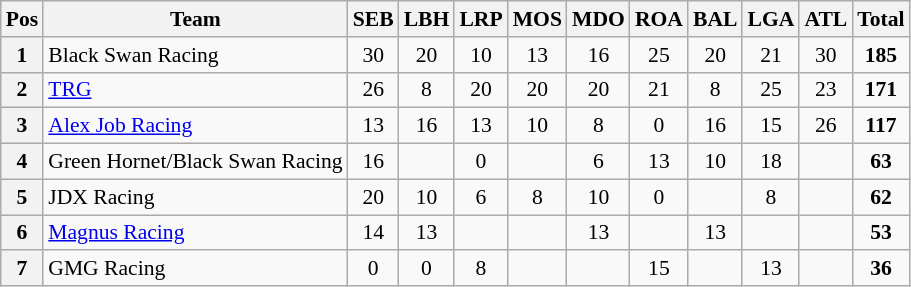<table class="wikitable" style="font-size: 90%; text-align:center;">
<tr>
<th>Pos</th>
<th>Team</th>
<th>SEB</th>
<th>LBH</th>
<th>LRP</th>
<th>MOS</th>
<th>MDO</th>
<th>ROA</th>
<th>BAL</th>
<th>LGA</th>
<th>ATL</th>
<th>Total</th>
</tr>
<tr>
<th>1</th>
<td align=left> Black Swan Racing</td>
<td>30</td>
<td>20</td>
<td>10</td>
<td>13</td>
<td>16</td>
<td>25</td>
<td>20</td>
<td>21</td>
<td>30</td>
<td><strong>185</strong></td>
</tr>
<tr>
<th>2</th>
<td align=left> <a href='#'>TRG</a></td>
<td>26</td>
<td>8</td>
<td>20</td>
<td>20</td>
<td>20</td>
<td>21</td>
<td>8</td>
<td>25</td>
<td>23</td>
<td><strong>171</strong></td>
</tr>
<tr>
<th>3</th>
<td align=left> <a href='#'>Alex Job Racing</a></td>
<td>13</td>
<td>16</td>
<td>13</td>
<td>10</td>
<td>8</td>
<td>0</td>
<td>16</td>
<td>15</td>
<td>26</td>
<td><strong>117</strong></td>
</tr>
<tr>
<th>4</th>
<td align=left> Green Hornet/Black Swan Racing</td>
<td>16</td>
<td></td>
<td>0</td>
<td></td>
<td>6</td>
<td>13</td>
<td>10</td>
<td>18</td>
<td></td>
<td><strong>63</strong></td>
</tr>
<tr>
<th>5</th>
<td align=left> JDX Racing</td>
<td>20</td>
<td>10</td>
<td>6</td>
<td>8</td>
<td>10</td>
<td>0</td>
<td></td>
<td>8</td>
<td></td>
<td><strong>62</strong></td>
</tr>
<tr>
<th>6</th>
<td align=left> <a href='#'>Magnus Racing</a></td>
<td>14</td>
<td>13</td>
<td></td>
<td></td>
<td>13</td>
<td></td>
<td>13</td>
<td></td>
<td></td>
<td><strong>53</strong></td>
</tr>
<tr>
<th>7</th>
<td align=left> GMG Racing</td>
<td>0</td>
<td>0</td>
<td>8</td>
<td></td>
<td></td>
<td>15</td>
<td></td>
<td>13</td>
<td></td>
<td><strong>36</strong></td>
</tr>
</table>
